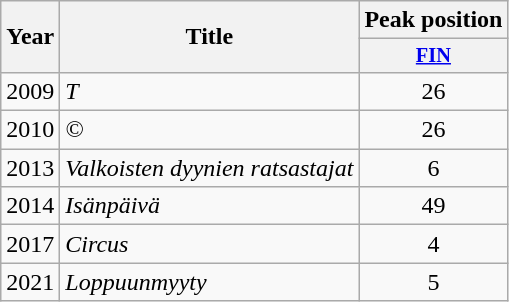<table class="wikitable">
<tr>
<th rowspan="2">Year</th>
<th rowspan="2">Title</th>
<th colspan="1">Peak position</th>
</tr>
<tr>
<th style="width;font-size:85%"><a href='#'>FIN</a><br></th>
</tr>
<tr>
<td>2009</td>
<td><em>T</em></td>
<td style="text-align:center;">26</td>
</tr>
<tr>
<td>2010</td>
<td><em>©</em></td>
<td style="text-align:center;">26</td>
</tr>
<tr>
<td>2013</td>
<td><em>Valkoisten dyynien ratsastajat</em></td>
<td style="text-align:center;">6</td>
</tr>
<tr>
<td>2014</td>
<td><em>Isänpäivä</em></td>
<td style="text-align:center;">49</td>
</tr>
<tr>
<td>2017</td>
<td><em>Circus</em></td>
<td style="text-align:center;">4<br></td>
</tr>
<tr>
<td>2021</td>
<td><em>Loppuunmyyty</em></td>
<td style="text-align:center;">5<br></td>
</tr>
</table>
